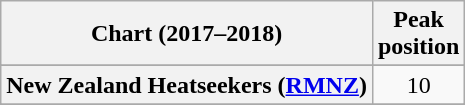<table class="wikitable sortable plainrowheaders" style="text-align:center">
<tr>
<th scope="col">Chart (2017–2018)</th>
<th scope="col">Peak<br>position</th>
</tr>
<tr>
</tr>
<tr>
</tr>
<tr>
</tr>
<tr>
</tr>
<tr>
<th scope="row">New Zealand Heatseekers (<a href='#'>RMNZ</a>)</th>
<td>10</td>
</tr>
<tr>
</tr>
<tr>
</tr>
<tr>
</tr>
<tr>
</tr>
<tr>
</tr>
<tr>
</tr>
<tr>
</tr>
<tr>
</tr>
</table>
